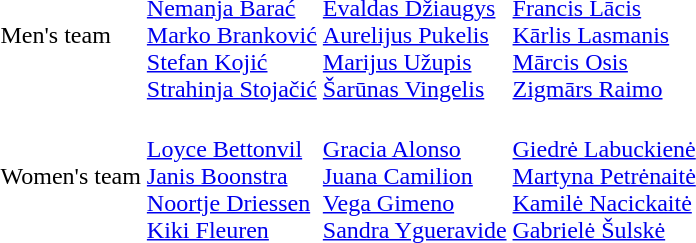<table>
<tr>
<td>Men's team<br><em></td>
<td><br><a href='#'>Nemanja Barać</a><br><a href='#'>Marko Branković</a><br><a href='#'>Stefan Kojić</a><br><a href='#'>Strahinja Stojačić</a></td>
<td><br><a href='#'>Evaldas Džiaugys</a><br><a href='#'>Aurelijus Pukelis</a><br><a href='#'>Marijus Užupis</a><br><a href='#'>Šarūnas Vingelis</a></td>
<td><br><a href='#'>Francis Lācis</a><br><a href='#'>Kārlis Lasmanis</a><br><a href='#'>Mārcis Osis</a><br><a href='#'>Zigmārs Raimo</a></td>
</tr>
<tr>
<td>Women's team<br></em></td>
<td><br><a href='#'>Loyce Bettonvil</a><br><a href='#'>Janis Boonstra</a><br><a href='#'>Noortje Driessen</a><br><a href='#'>Kiki Fleuren</a></td>
<td><br><a href='#'>Gracia Alonso</a><br><a href='#'>Juana Camilion</a><br><a href='#'>Vega Gimeno</a><br><a href='#'>Sandra Ygueravide</a></td>
<td><br><a href='#'>Giedrė Labuckienė</a><br><a href='#'>Martyna Petrėnaitė</a><br><a href='#'>Kamilė Nacickaitė</a><br><a href='#'>Gabrielė Šulskė</a></td>
</tr>
</table>
